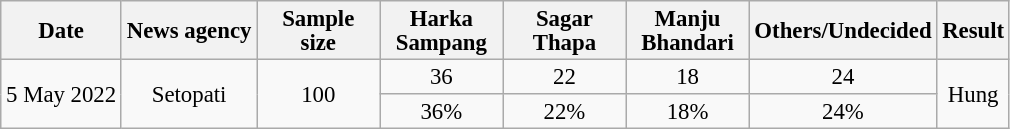<table class="wikitable sortable" style="text-align:center;font-size:95%;line-height:16px">
<tr>
<th>Date</th>
<th>News agency</th>
<th style="width:75px;">Sample size</th>
<th style="width:75px;">Harka Sampang</th>
<th style="width:75px;">Sagar Thapa</th>
<th style="width:75px;">Manju Bhandari</th>
<th>Others/Undecided</th>
<th>Result</th>
</tr>
<tr>
<td rowspan="2">5 May 2022</td>
<td rowspan="2">Setopati</td>
<td rowspan="2">100</td>
<td>36</td>
<td>22</td>
<td>18</td>
<td>24</td>
<td rowspan="2">Hung</td>
</tr>
<tr>
<td>36%</td>
<td>22%</td>
<td>18%</td>
<td>24%</td>
</tr>
</table>
